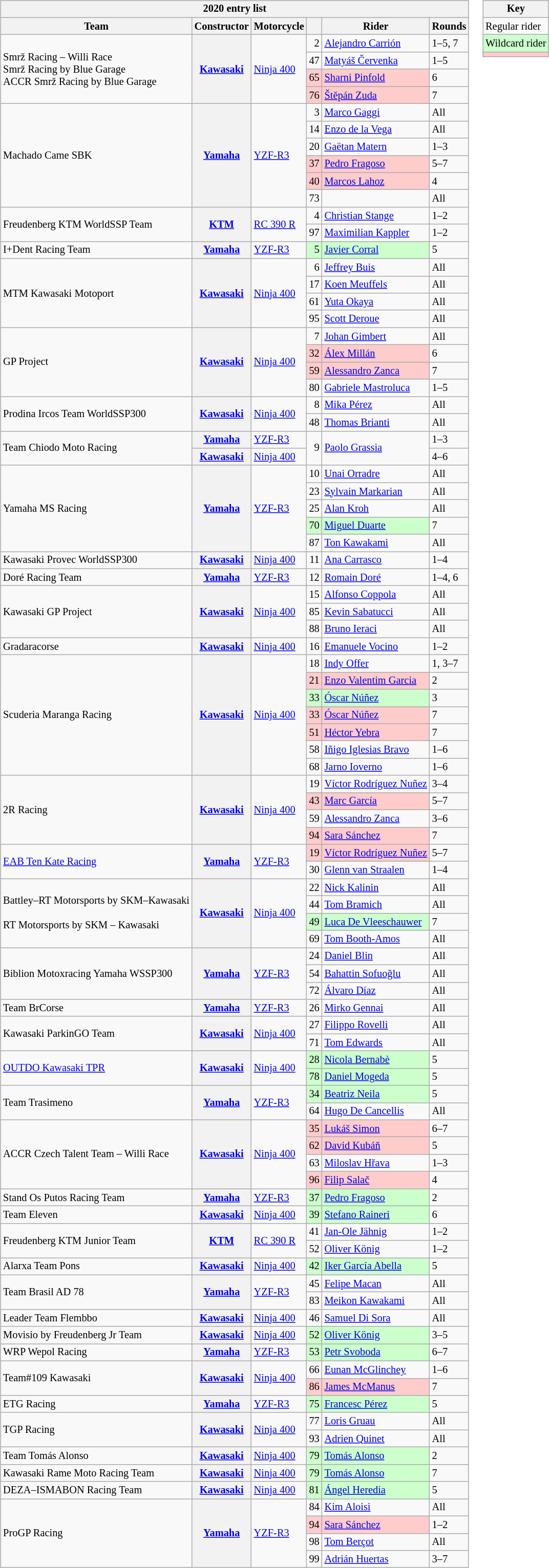<table>
<tr>
<td><br><table class="wikitable" style="font-size: 85%;">
<tr>
<th colspan=6>2020 entry list</th>
</tr>
<tr>
<th>Team</th>
<th>Constructor</th>
<th>Motorcycle</th>
<th></th>
<th>Rider</th>
<th>Rounds</th>
</tr>
<tr>
<td rowspan=4>Smrž Racing – Willi Race<br>Smrž Racing by Blue Garage<br>ACCR Smrž Racing by Blue Garage</td>
<th rowspan=4><a href='#'>Kawasaki</a></th>
<td rowspan=4><a href='#'>Ninja 400</a></td>
<td align=right>2</td>
<td> <a href='#'>Alejandro Carrión</a></td>
<td>1–5, 7</td>
</tr>
<tr>
<td align=right>47</td>
<td> <a href='#'>Matyáš Červenka</a></td>
<td>1–5</td>
</tr>
<tr>
<td style="background:#ffcccc;" align=right>65</td>
<td style="background:#ffcccc;"> <a href='#'>Sharni Pinfold</a></td>
<td>6</td>
</tr>
<tr>
<td style="background:#ffcccc;" align=right>76</td>
<td style="background:#ffcccc;"> <a href='#'>Štěpán Zuda</a></td>
<td>7</td>
</tr>
<tr>
<td rowspan=6>Machado Came SBK</td>
<th rowspan=6><a href='#'>Yamaha</a></th>
<td rowspan=6><a href='#'>YZF-R3</a></td>
<td align=right>3</td>
<td> <a href='#'>Marco Gaggi</a></td>
<td>All</td>
</tr>
<tr>
<td align=right>14</td>
<td> <a href='#'>Enzo de la Vega</a></td>
<td>All</td>
</tr>
<tr>
<td align=right>20</td>
<td> <a href='#'>Gaëtan Matern</a></td>
<td>1–3</td>
</tr>
<tr>
<td style="background:#ffcccc;" align=right>37</td>
<td style="background:#ffcccc;"> <a href='#'>Pedro Fragoso</a></td>
<td>5–7</td>
</tr>
<tr>
<td style="background:#ffcccc;" align=right>40</td>
<td style="background:#ffcccc;"> <a href='#'>Marcos Lahoz</a></td>
<td>4</td>
</tr>
<tr>
<td align=right>73</td>
<td></td>
<td>All</td>
</tr>
<tr>
<td rowspan=2>Freudenberg KTM WorldSSP Team</td>
<th rowspan=2><a href='#'>KTM</a></th>
<td rowspan=2><a href='#'>RC 390 R</a></td>
<td align=right>4</td>
<td> <a href='#'>Christian Stange</a></td>
<td>1–2</td>
</tr>
<tr>
<td align=right>97</td>
<td> <a href='#'>Maximilian Kappler</a></td>
<td>1–2</td>
</tr>
<tr>
<td>I+Dent Racing Team</td>
<th><a href='#'>Yamaha</a></th>
<td><a href='#'>YZF-R3</a></td>
<td style="background:#ccffcc;" align=right>5</td>
<td style="background:#ccffcc;"> <a href='#'>Javier Corral</a></td>
<td>5</td>
</tr>
<tr>
<td rowspan=4>MTM Kawasaki Motoport</td>
<th rowspan=4><a href='#'>Kawasaki</a></th>
<td rowspan=4><a href='#'>Ninja 400</a></td>
<td align=right>6</td>
<td> <a href='#'>Jeffrey Buis</a></td>
<td>All</td>
</tr>
<tr>
<td align=right>17</td>
<td> <a href='#'>Koen Meuffels</a></td>
<td>All</td>
</tr>
<tr>
<td align=right>61</td>
<td> <a href='#'>Yuta Okaya</a></td>
<td>All</td>
</tr>
<tr>
<td align=right>95</td>
<td> <a href='#'>Scott Deroue</a></td>
<td>All</td>
</tr>
<tr>
<td rowspan=4>GP Project</td>
<th rowspan=4><a href='#'>Kawasaki</a></th>
<td rowspan=4><a href='#'>Ninja 400</a></td>
<td align=right>7</td>
<td> <a href='#'>Johan Gimbert</a></td>
<td>All</td>
</tr>
<tr>
<td style="background:#ffcccc;" align=right>32</td>
<td style="background:#ffcccc;"> <a href='#'>Álex Millán</a></td>
<td>6</td>
</tr>
<tr>
<td style="background:#ffcccc;" align=right>59</td>
<td style="background:#ffcccc;"> <a href='#'>Alessandro Zanca</a></td>
<td>7</td>
</tr>
<tr>
<td align=right>80</td>
<td> <a href='#'>Gabriele Mastroluca</a></td>
<td>1–5</td>
</tr>
<tr>
<td rowspan=2>Prodina Ircos Team WorldSSP300</td>
<th rowspan=2><a href='#'>Kawasaki</a></th>
<td rowspan=2><a href='#'>Ninja 400</a></td>
<td align=right>8</td>
<td> <a href='#'>Mika Pérez</a></td>
<td>All</td>
</tr>
<tr>
<td align=right>48</td>
<td> <a href='#'>Thomas Brianti</a></td>
<td>All</td>
</tr>
<tr>
<td rowspan=2>Team Chiodo Moto Racing</td>
<th><a href='#'>Yamaha</a></th>
<td><a href='#'>YZF-R3</a></td>
<td rowspan=2 align=right>9</td>
<td rowspan=2> <a href='#'>Paolo Grassia</a></td>
<td>1–3</td>
</tr>
<tr>
<th><a href='#'>Kawasaki</a></th>
<td><a href='#'>Ninja 400</a></td>
<td>4–6</td>
</tr>
<tr>
<td rowspan=5>Yamaha MS Racing</td>
<th rowspan=5><a href='#'>Yamaha</a></th>
<td rowspan=5><a href='#'>YZF-R3</a></td>
<td align=right>10</td>
<td> <a href='#'>Unai Orradre</a></td>
<td>All</td>
</tr>
<tr>
<td align=right>23</td>
<td> <a href='#'>Sylvain Markarian</a></td>
<td>All</td>
</tr>
<tr>
<td align=right>25</td>
<td> <a href='#'>Alan Kroh</a></td>
<td>All</td>
</tr>
<tr>
<td style="background:#ccffcc;" align=right>70</td>
<td style="background:#ccffcc;"> <a href='#'>Miguel Duarte</a></td>
<td>7</td>
</tr>
<tr>
<td align=right>87</td>
<td> <a href='#'>Ton Kawakami</a></td>
<td>All</td>
</tr>
<tr>
<td>Kawasaki Provec WorldSSP300</td>
<th><a href='#'>Kawasaki</a></th>
<td><a href='#'>Ninja 400</a></td>
<td align=right>11</td>
<td> <a href='#'>Ana Carrasco</a></td>
<td>1–4</td>
</tr>
<tr>
<td>Doré Racing Team</td>
<th><a href='#'>Yamaha</a></th>
<td><a href='#'>YZF-R3</a></td>
<td align=right>12</td>
<td> <a href='#'>Romain Doré</a></td>
<td>1–4, 6</td>
</tr>
<tr>
<td rowspan=3>Kawasaki GP Project</td>
<th rowspan=3><a href='#'>Kawasaki</a></th>
<td rowspan=3><a href='#'>Ninja 400</a></td>
<td align=right>15</td>
<td> <a href='#'>Alfonso Coppola</a></td>
<td>All</td>
</tr>
<tr>
<td align=right>85</td>
<td> <a href='#'>Kevin Sabatucci</a></td>
<td>All</td>
</tr>
<tr>
<td align=right>88</td>
<td> <a href='#'>Bruno Ieraci</a></td>
<td>All</td>
</tr>
<tr>
<td>Gradaracorse</td>
<th><a href='#'>Kawasaki</a></th>
<td><a href='#'>Ninja 400</a></td>
<td align=right>16</td>
<td> <a href='#'>Emanuele Vocino</a></td>
<td>1–2</td>
</tr>
<tr>
<td rowspan=7>Scuderia Maranga Racing</td>
<th rowspan=7><a href='#'>Kawasaki</a></th>
<td rowspan=7><a href='#'>Ninja 400</a></td>
<td align=right>18</td>
<td> <a href='#'>Indy Offer</a></td>
<td>1, 3–7</td>
</tr>
<tr>
<td style="background:#ffcccc;" align=right>21</td>
<td style="background:#ffcccc;"> <a href='#'>Enzo Valentim Garcia</a></td>
<td>2</td>
</tr>
<tr>
<td style="background:#ccffcc;" align=right>33</td>
<td style="background:#ccffcc;"> <a href='#'>Óscar Núñez</a></td>
<td>3</td>
</tr>
<tr>
<td style="background:#ffcccc;" align=right>33</td>
<td style="background:#ffcccc;"> <a href='#'>Óscar Núñez</a></td>
<td>7</td>
</tr>
<tr>
<td style="background:#ffcccc;" align=right>51</td>
<td style="background:#ffcccc;"> <a href='#'>Héctor Yebra</a></td>
<td>7</td>
</tr>
<tr>
<td align=right>58</td>
<td> <a href='#'>Iñigo Iglesias Bravo</a></td>
<td>1–6</td>
</tr>
<tr>
<td align=right>68</td>
<td> <a href='#'>Jarno Ioverno</a></td>
<td>1–6</td>
</tr>
<tr>
<td rowspan=4>2R Racing</td>
<th rowspan=4><a href='#'>Kawasaki</a></th>
<td rowspan=4><a href='#'>Ninja 400</a></td>
<td align=right>19</td>
<td> <a href='#'>Víctor Rodríguez Nuñez</a></td>
<td>3–4</td>
</tr>
<tr>
<td style="background:#ffcccc;" align=right>43</td>
<td style="background:#ffcccc;"> <a href='#'>Marc García</a></td>
<td>5–7</td>
</tr>
<tr>
<td align=right>59</td>
<td> <a href='#'>Alessandro Zanca</a></td>
<td>3–6</td>
</tr>
<tr>
<td style="background:#ffcccc;" align=right>94</td>
<td style="background:#ffcccc;"> <a href='#'>Sara Sánchez</a></td>
<td>7</td>
</tr>
<tr>
<td rowspan=2><a href='#'>EAB Ten Kate Racing</a></td>
<th rowspan=2><a href='#'>Yamaha</a></th>
<td rowspan=2><a href='#'>YZF-R3</a></td>
<td style="background:#ffcccc;" align=right>19</td>
<td style="background:#ffcccc;"> <a href='#'>Víctor Rodríguez Nuñez</a></td>
<td>5–7</td>
</tr>
<tr>
<td align=right>30</td>
<td> <a href='#'>Glenn van Straalen</a></td>
<td>1–4</td>
</tr>
<tr>
<td rowspan=4>Battley–RT Motorsports by SKM–Kawasaki<br><br>RT Motorsports by SKM – Kawasaki</td>
<th rowspan=4><a href='#'>Kawasaki</a></th>
<td rowspan=4><a href='#'>Ninja 400</a></td>
<td align=right>22</td>
<td> <a href='#'>Nick Kalinin</a></td>
<td>All</td>
</tr>
<tr>
<td align=right>44</td>
<td> <a href='#'>Tom Bramich</a></td>
<td>All</td>
</tr>
<tr>
<td style="background:#ccffcc;" align=right>49</td>
<td style="background:#ccffcc;"> <a href='#'>Luca De Vleeschauwer</a></td>
<td>7</td>
</tr>
<tr>
<td align=right>69</td>
<td> <a href='#'>Tom Booth-Amos</a></td>
<td>All</td>
</tr>
<tr>
<td rowspan=3>Biblion Motoxracing Yamaha WSSP300</td>
<th rowspan=3><a href='#'>Yamaha</a></th>
<td rowspan=3><a href='#'>YZF-R3</a></td>
<td align=right>24</td>
<td> <a href='#'>Daniel Blin</a></td>
<td>All</td>
</tr>
<tr>
<td align=right>54</td>
<td> <a href='#'>Bahattin Sofuoğlu</a></td>
<td>All</td>
</tr>
<tr>
<td align=right>72</td>
<td> <a href='#'>Álvaro Díaz</a></td>
<td>All</td>
</tr>
<tr>
<td>Team BrCorse</td>
<th><a href='#'>Yamaha</a></th>
<td><a href='#'>YZF-R3</a></td>
<td align=right>26</td>
<td> <a href='#'>Mirko Gennai</a></td>
<td>All</td>
</tr>
<tr>
<td rowspan=2>Kawasaki ParkinGO Team</td>
<th rowspan=2><a href='#'>Kawasaki</a></th>
<td rowspan=2><a href='#'>Ninja 400</a></td>
<td align=right>27</td>
<td> <a href='#'>Filippo Rovelli</a></td>
<td>All</td>
</tr>
<tr>
<td align=right>71</td>
<td> <a href='#'>Tom Edwards</a></td>
<td>All</td>
</tr>
<tr>
<td rowspan=2><a href='#'>OUTDO Kawasaki TPR</a></td>
<th rowspan=2><a href='#'>Kawasaki</a></th>
<td rowspan=2><a href='#'>Ninja 400</a></td>
<td style="background:#ccffcc;" align=right>28</td>
<td style="background:#ccffcc;"> <a href='#'>Nicola Bernabè</a></td>
<td>5</td>
</tr>
<tr>
<td style="background:#ccffcc;" align=right>78</td>
<td style="background:#ccffcc;"> <a href='#'>Daniel Mogeda</a></td>
<td>5</td>
</tr>
<tr>
<td rowspan=2>Team Trasimeno</td>
<th rowspan=2><a href='#'>Yamaha</a></th>
<td rowspan=2><a href='#'>YZF-R3</a></td>
<td style="background:#ccffcc;" align=right>34</td>
<td style="background:#ccffcc;"> <a href='#'>Beatriz Neila</a></td>
<td>5</td>
</tr>
<tr>
<td align=right>64</td>
<td> <a href='#'>Hugo De Cancellis</a></td>
<td>All</td>
</tr>
<tr>
<td rowspan=4>ACCR Czech Talent Team – Willi Race</td>
<th rowspan=4><a href='#'>Kawasaki</a></th>
<td rowspan=4><a href='#'>Ninja 400</a></td>
<td style="background:#ffcccc;" align=right>35</td>
<td style="background:#ffcccc;"> <a href='#'>Lukáš Simon</a></td>
<td>6–7</td>
</tr>
<tr>
<td style="background:#ffcccc;" align=right>62</td>
<td style="background:#ffcccc;"> <a href='#'>David Kubáň</a></td>
<td>5</td>
</tr>
<tr>
<td align=right>63</td>
<td> <a href='#'>Miloslav Hřava</a></td>
<td>1–3</td>
</tr>
<tr>
<td style="background:#ffcccc;" align=right>96</td>
<td style="background:#ffcccc;"> <a href='#'>Filip Salač</a></td>
<td>4</td>
</tr>
<tr>
<td>Stand Os Putos Racing Team</td>
<th><a href='#'>Yamaha</a></th>
<td><a href='#'>YZF-R3</a></td>
<td style="background:#ccffcc;" align=right>37</td>
<td style="background:#ccffcc;"> <a href='#'>Pedro Fragoso</a></td>
<td>2</td>
</tr>
<tr>
<td>Team Eleven</td>
<th><a href='#'>Kawasaki</a></th>
<td><a href='#'>Ninja 400</a></td>
<td style="background:#ccffcc;" align=right>39</td>
<td style="background:#ccffcc;"> <a href='#'>Stefano Raineri</a></td>
<td>6</td>
</tr>
<tr>
<td rowspan=2>Freudenberg KTM Junior Team</td>
<th rowspan=2><a href='#'>KTM</a></th>
<td rowspan=2><a href='#'>RC 390 R</a></td>
<td align=right>41</td>
<td> <a href='#'>Jan-Ole Jähnig</a></td>
<td>1–2</td>
</tr>
<tr>
<td align=right>52</td>
<td> <a href='#'>Oliver König</a></td>
<td>1–2</td>
</tr>
<tr>
<td>Alarxa Team Pons</td>
<th><a href='#'>Kawasaki</a></th>
<td><a href='#'>Ninja 400</a></td>
<td style="background:#ccffcc;" align=right>42</td>
<td style="background:#ccffcc;"> <a href='#'>Iker García Abella</a></td>
<td>5</td>
</tr>
<tr>
<td rowspan=2>Team Brasil AD 78</td>
<th rowspan=2><a href='#'>Yamaha</a></th>
<td rowspan=2><a href='#'>YZF-R3</a></td>
<td align=right>45</td>
<td> <a href='#'>Felipe Macan</a></td>
<td>All</td>
</tr>
<tr>
<td align=right>83</td>
<td> <a href='#'>Meikon Kawakami</a></td>
<td>All</td>
</tr>
<tr>
<td>Leader Team Flembbo</td>
<th><a href='#'>Kawasaki</a></th>
<td><a href='#'>Ninja 400</a></td>
<td align=right>46</td>
<td> <a href='#'>Samuel Di Sora</a></td>
<td>All</td>
</tr>
<tr>
<td>Movisio by Freudenberg Jr Team</td>
<th><a href='#'>Kawasaki</a></th>
<td><a href='#'>Ninja 400</a></td>
<td style="background:#ccffcc;" align=right>52</td>
<td style="background:#ccffcc;"> <a href='#'>Oliver König</a></td>
<td>3–5</td>
</tr>
<tr>
<td>WRP Wepol Racing</td>
<th><a href='#'>Yamaha</a></th>
<td><a href='#'>YZF-R3</a></td>
<td style="background:#ccffcc;" align=right>53</td>
<td style="background:#ccffcc;"> <a href='#'>Petr Svoboda</a></td>
<td>6–7</td>
</tr>
<tr>
<td rowspan=2>Team#109 Kawasaki</td>
<th rowspan=2><a href='#'>Kawasaki</a></th>
<td rowspan=2><a href='#'>Ninja 400</a></td>
<td align=right>66</td>
<td> <a href='#'>Eunan McGlinchey</a></td>
<td>1–6</td>
</tr>
<tr>
<td style="background:#ffcccc;" align=right>86</td>
<td style="background:#ffcccc;"> <a href='#'>James McManus</a></td>
<td>7</td>
</tr>
<tr>
<td>ETG Racing</td>
<th><a href='#'>Yamaha</a></th>
<td><a href='#'>YZF-R3</a></td>
<td style="background:#ccffcc;" align=right>75</td>
<td style="background:#ccffcc;"> <a href='#'>Francesc Pérez</a></td>
<td>5</td>
</tr>
<tr>
<td rowspan=2>TGP Racing</td>
<th rowspan=2><a href='#'>Kawasaki</a></th>
<td rowspan=2><a href='#'>Ninja 400</a></td>
<td align=right>77</td>
<td> <a href='#'>Loris Gruau</a></td>
<td>All</td>
</tr>
<tr>
<td align=right>93</td>
<td> <a href='#'>Adrien Quinet</a></td>
<td>All</td>
</tr>
<tr>
<td>Team Tomás Alonso</td>
<th><a href='#'>Kawasaki</a></th>
<td><a href='#'>Ninja 400</a></td>
<td style="background:#ccffcc;" align=right>79</td>
<td style="background:#ccffcc;"> <a href='#'>Tomás Alonso</a></td>
<td>2</td>
</tr>
<tr>
<td>Kawasaki Rame Moto Racing Team</td>
<th><a href='#'>Kawasaki</a></th>
<td><a href='#'>Ninja 400</a></td>
<td style="background:#ccffcc;" align=right>79</td>
<td style="background:#ccffcc;"> <a href='#'>Tomás Alonso</a></td>
<td>7</td>
</tr>
<tr>
<td>DEZA–ISMABON Racing Team</td>
<th><a href='#'>Kawasaki</a></th>
<td><a href='#'>Ninja 400</a></td>
<td style="background:#ccffcc;" align=right>81</td>
<td style="background:#ccffcc;"> <a href='#'>Ángel Heredia</a></td>
<td>5</td>
</tr>
<tr>
<td rowspan=4>ProGP Racing</td>
<th rowspan=4><a href='#'>Yamaha</a></th>
<td rowspan=4><a href='#'>YZF-R3</a></td>
<td align=right>84</td>
<td> <a href='#'>Kim Aloisi</a></td>
<td>All</td>
</tr>
<tr>
<td style="background:#ffcccc;" align=right>94</td>
<td style="background:#ffcccc;"> <a href='#'>Sara Sánchez</a></td>
<td>1–2</td>
</tr>
<tr>
<td align=right>98</td>
<td> <a href='#'>Tom Berçot</a></td>
<td>All</td>
</tr>
<tr>
<td align=right>99</td>
<td> <a href='#'>Adrián Huertas</a></td>
<td>3–7</td>
</tr>
</table>
</td>
<td valign="top"><br><table class="wikitable" style="font-size: 85%;">
<tr>
<th colspan=2>Key</th>
</tr>
<tr>
<td>Regular rider</td>
</tr>
<tr style="background:#ccffcc;">
<td>Wildcard rider</td>
</tr>
<tr style="background:#ffcccc;">
<td></td>
</tr>
</table>
</td>
</tr>
</table>
